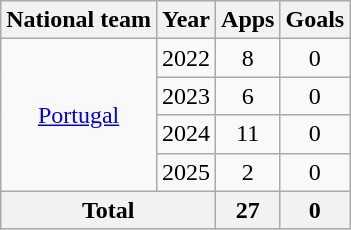<table class="wikitable" style="text-align: center;">
<tr>
<th>National team</th>
<th>Year</th>
<th>Apps</th>
<th>Goals</th>
</tr>
<tr>
<td rowspan="4"><a href='#'>Portugal</a></td>
<td>2022</td>
<td>8</td>
<td>0</td>
</tr>
<tr>
<td>2023</td>
<td>6</td>
<td>0</td>
</tr>
<tr>
<td>2024</td>
<td>11</td>
<td>0</td>
</tr>
<tr>
<td>2025</td>
<td>2</td>
<td>0</td>
</tr>
<tr>
<th colspan="2">Total</th>
<th>27</th>
<th>0</th>
</tr>
</table>
